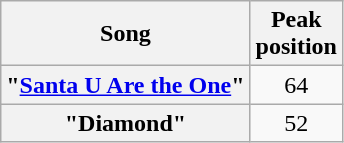<table class="wikitable sortable plainrowheaders" style="text-align:center">
<tr>
<th scope="col">Song</th>
<th scope="col">Peak<br>position</th>
</tr>
<tr>
<th scope="row">"<a href='#'>Santa U Are the One</a>"</th>
<td>64</td>
</tr>
<tr>
<th scope="row">"Diamond"</th>
<td>52</td>
</tr>
</table>
